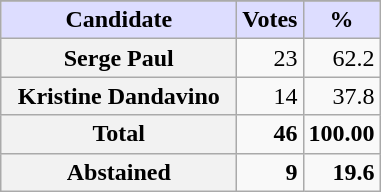<table class="wikitable sortable plainrowheaders">
<tr style="background-color:#E9E9E9">
</tr>
<tr>
<th scope="col" style="background:#ddf; width:150px;">Candidate</th>
<th scope="col" style="background:#ddf;">Votes</th>
<th scope="col" style="background:#ddf;">%</th>
</tr>
<tr>
<th scope="row">Serge Paul</th>
<td align="right">23</td>
<td align=right>62.2</td>
</tr>
<tr>
<th scope="row">Kristine Dandavino</th>
<td align="right">14</td>
<td align=right>37.8</td>
</tr>
<tr>
<th scope="row"><strong>Total</strong></th>
<td align="right"><strong>46</strong></td>
<td align=right><strong>100.00</strong></td>
</tr>
<tr>
<th scope="row"><strong>Abstained</strong></th>
<td align="right"><strong>9</strong></td>
<td align=right><strong>19.6</strong></td>
</tr>
</table>
